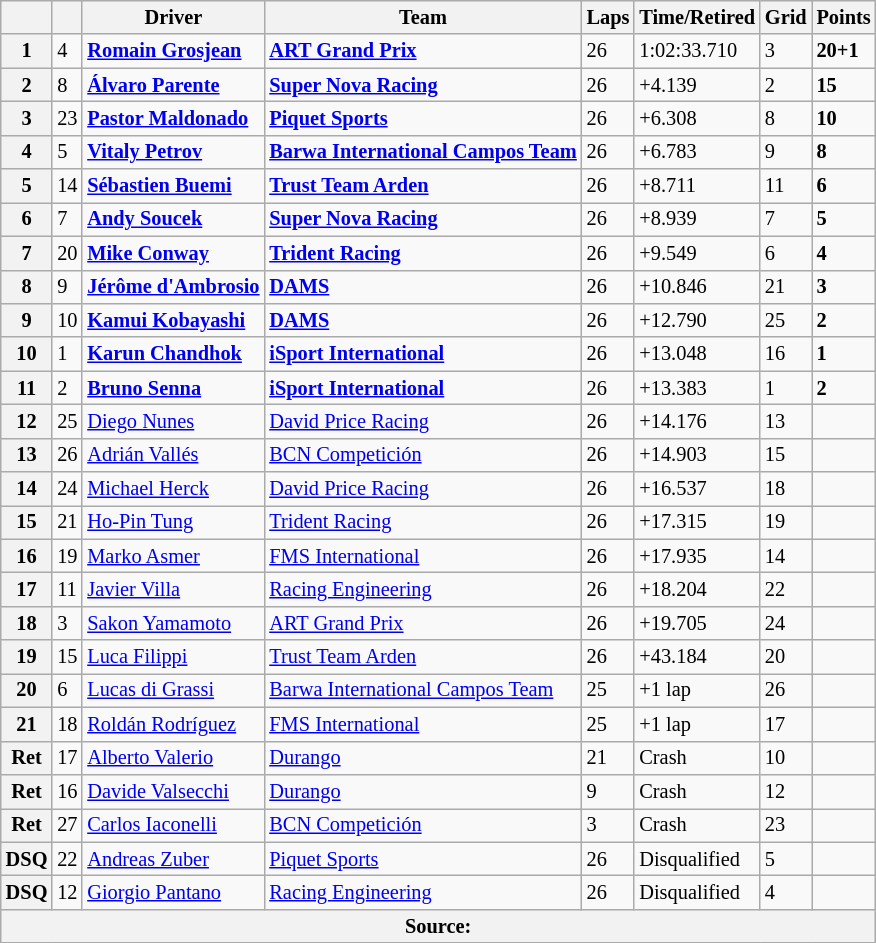<table class="wikitable" style="font-size:85%">
<tr>
<th></th>
<th></th>
<th>Driver</th>
<th>Team</th>
<th>Laps</th>
<th>Time/Retired</th>
<th>Grid</th>
<th>Points</th>
</tr>
<tr>
<th>1</th>
<td>4</td>
<td> <strong><a href='#'>Romain Grosjean</a></strong></td>
<td><strong><a href='#'>ART Grand Prix</a></strong></td>
<td>26</td>
<td>1:02:33.710</td>
<td>3</td>
<td><strong>20+1</strong></td>
</tr>
<tr>
<th>2</th>
<td>8</td>
<td> <strong><a href='#'>Álvaro Parente</a></strong></td>
<td><strong><a href='#'>Super Nova Racing</a></strong></td>
<td>26</td>
<td>+4.139</td>
<td>2</td>
<td><strong>15</strong></td>
</tr>
<tr>
<th>3</th>
<td>23</td>
<td> <strong><a href='#'>Pastor Maldonado</a></strong></td>
<td><strong><a href='#'>Piquet Sports</a></strong></td>
<td>26</td>
<td>+6.308</td>
<td>8</td>
<td><strong>10</strong></td>
</tr>
<tr>
<th>4</th>
<td>5</td>
<td> <strong><a href='#'>Vitaly Petrov</a></strong></td>
<td><strong><a href='#'>Barwa International Campos Team</a></strong></td>
<td>26</td>
<td>+6.783</td>
<td>9</td>
<td><strong>8</strong></td>
</tr>
<tr>
<th>5</th>
<td>14</td>
<td> <strong><a href='#'>Sébastien Buemi</a></strong></td>
<td><strong><a href='#'>Trust Team Arden</a></strong></td>
<td>26</td>
<td>+8.711</td>
<td>11</td>
<td><strong>6</strong></td>
</tr>
<tr>
<th>6</th>
<td>7</td>
<td> <strong><a href='#'>Andy Soucek</a></strong></td>
<td><strong><a href='#'>Super Nova Racing</a></strong></td>
<td>26</td>
<td>+8.939</td>
<td>7</td>
<td><strong>5</strong></td>
</tr>
<tr>
<th>7</th>
<td>20</td>
<td> <strong><a href='#'>Mike Conway</a></strong></td>
<td><strong><a href='#'>Trident Racing</a></strong></td>
<td>26</td>
<td>+9.549</td>
<td>6</td>
<td><strong>4</strong></td>
</tr>
<tr>
<th>8</th>
<td>9</td>
<td> <strong><a href='#'>Jérôme d'Ambrosio</a></strong></td>
<td><strong><a href='#'>DAMS</a></strong></td>
<td>26</td>
<td>+10.846</td>
<td>21</td>
<td><strong>3</strong></td>
</tr>
<tr>
<th>9</th>
<td>10</td>
<td> <strong><a href='#'>Kamui Kobayashi</a></strong></td>
<td><strong><a href='#'>DAMS</a></strong></td>
<td>26</td>
<td>+12.790</td>
<td>25</td>
<td><strong>2</strong></td>
</tr>
<tr>
<th>10</th>
<td>1</td>
<td> <strong><a href='#'>Karun Chandhok</a></strong></td>
<td><strong><a href='#'>iSport International</a></strong></td>
<td>26</td>
<td>+13.048</td>
<td>16</td>
<td><strong>1</strong></td>
</tr>
<tr>
<th>11</th>
<td>2</td>
<td> <strong><a href='#'>Bruno Senna</a></strong></td>
<td><strong><a href='#'>iSport International</a></strong></td>
<td>26</td>
<td>+13.383</td>
<td>1</td>
<td><strong>2</strong></td>
</tr>
<tr>
<th>12</th>
<td>25</td>
<td> <a href='#'>Diego Nunes</a></td>
<td><a href='#'>David Price Racing</a></td>
<td>26</td>
<td>+14.176</td>
<td>13</td>
<td></td>
</tr>
<tr>
<th>13</th>
<td>26</td>
<td> <a href='#'>Adrián Vallés</a></td>
<td><a href='#'>BCN Competición</a></td>
<td>26</td>
<td>+14.903</td>
<td>15</td>
<td></td>
</tr>
<tr>
<th>14</th>
<td>24</td>
<td> <a href='#'>Michael Herck</a></td>
<td><a href='#'>David Price Racing</a></td>
<td>26</td>
<td>+16.537</td>
<td>18</td>
<td></td>
</tr>
<tr>
<th>15</th>
<td>21</td>
<td> <a href='#'>Ho-Pin Tung</a></td>
<td><a href='#'>Trident Racing</a></td>
<td>26</td>
<td>+17.315</td>
<td>19</td>
<td></td>
</tr>
<tr>
<th>16</th>
<td>19</td>
<td> <a href='#'>Marko Asmer</a></td>
<td><a href='#'>FMS International</a></td>
<td>26</td>
<td>+17.935</td>
<td>14</td>
<td></td>
</tr>
<tr>
<th>17</th>
<td>11</td>
<td> <a href='#'>Javier Villa</a></td>
<td><a href='#'>Racing Engineering</a></td>
<td>26</td>
<td>+18.204</td>
<td>22</td>
<td></td>
</tr>
<tr>
<th>18</th>
<td>3</td>
<td> <a href='#'>Sakon Yamamoto</a></td>
<td><a href='#'>ART Grand Prix</a></td>
<td>26</td>
<td>+19.705</td>
<td>24</td>
<td></td>
</tr>
<tr>
<th>19</th>
<td>15</td>
<td> <a href='#'>Luca Filippi</a></td>
<td><a href='#'>Trust Team Arden</a></td>
<td>26</td>
<td>+43.184</td>
<td>20</td>
<td></td>
</tr>
<tr>
<th>20</th>
<td>6</td>
<td> <a href='#'>Lucas di Grassi</a></td>
<td><a href='#'>Barwa International Campos Team</a></td>
<td>25</td>
<td>+1 lap</td>
<td>26</td>
<td></td>
</tr>
<tr>
<th>21</th>
<td>18</td>
<td> <a href='#'>Roldán Rodríguez</a></td>
<td><a href='#'>FMS International</a></td>
<td>25</td>
<td>+1 lap</td>
<td>17</td>
<td></td>
</tr>
<tr>
<th>Ret</th>
<td>17</td>
<td> <a href='#'>Alberto Valerio</a></td>
<td><a href='#'>Durango</a></td>
<td>21</td>
<td>Crash</td>
<td>10</td>
<td></td>
</tr>
<tr>
<th>Ret</th>
<td>16</td>
<td> <a href='#'>Davide Valsecchi</a></td>
<td><a href='#'>Durango</a></td>
<td>9</td>
<td>Crash</td>
<td>12</td>
<td></td>
</tr>
<tr>
<th>Ret</th>
<td>27</td>
<td> <a href='#'>Carlos Iaconelli</a></td>
<td><a href='#'>BCN Competición</a></td>
<td>3</td>
<td>Crash</td>
<td>23</td>
<td></td>
</tr>
<tr>
<th>DSQ</th>
<td>22</td>
<td> <a href='#'>Andreas Zuber</a></td>
<td><a href='#'>Piquet Sports</a></td>
<td>26</td>
<td>Disqualified</td>
<td>5</td>
<td></td>
</tr>
<tr>
<th>DSQ</th>
<td>12</td>
<td> <a href='#'>Giorgio Pantano</a></td>
<td><a href='#'>Racing Engineering</a></td>
<td>26</td>
<td>Disqualified</td>
<td>4</td>
<td></td>
</tr>
<tr>
<th colspan="8">Source:</th>
</tr>
<tr>
</tr>
</table>
